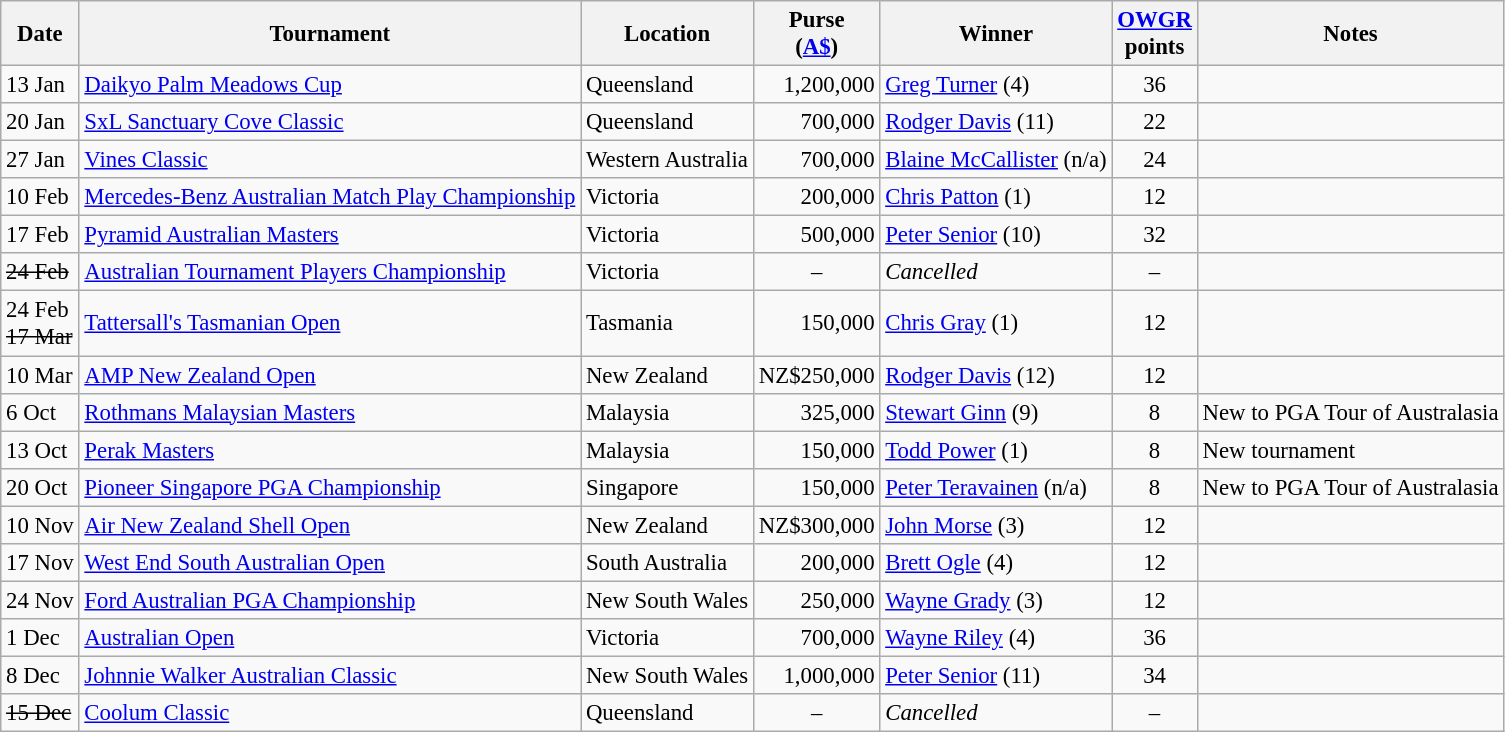<table class="wikitable" style="font-size:95%">
<tr>
<th>Date</th>
<th>Tournament</th>
<th>Location</th>
<th>Purse<br>(<a href='#'>A$</a>)</th>
<th>Winner</th>
<th><a href='#'>OWGR</a><br>points</th>
<th>Notes</th>
</tr>
<tr>
<td>13 Jan</td>
<td><a href='#'>Daikyo Palm Meadows Cup</a></td>
<td>Queensland</td>
<td align=right>1,200,000</td>
<td> <a href='#'>Greg Turner</a> (4)</td>
<td align=center>36</td>
<td></td>
</tr>
<tr>
<td>20 Jan</td>
<td><a href='#'>SxL Sanctuary Cove Classic</a></td>
<td>Queensland</td>
<td align=right>700,000</td>
<td> <a href='#'>Rodger Davis</a> (11)</td>
<td align=center>22</td>
<td></td>
</tr>
<tr>
<td>27 Jan</td>
<td><a href='#'>Vines Classic</a></td>
<td>Western Australia</td>
<td align=right>700,000</td>
<td> <a href='#'>Blaine McCallister</a> (n/a)</td>
<td align=center>24</td>
<td></td>
</tr>
<tr>
<td>10 Feb</td>
<td><a href='#'>Mercedes-Benz Australian Match Play Championship</a></td>
<td>Victoria</td>
<td align=right>200,000</td>
<td> <a href='#'>Chris Patton</a> (1)</td>
<td align=center>12</td>
<td></td>
</tr>
<tr>
<td>17 Feb</td>
<td><a href='#'>Pyramid Australian Masters</a></td>
<td>Victoria</td>
<td align=right>500,000</td>
<td> <a href='#'>Peter Senior</a> (10)</td>
<td align=center>32</td>
<td></td>
</tr>
<tr>
<td><s>24 Feb</s></td>
<td><a href='#'>Australian Tournament Players Championship</a></td>
<td>Victoria</td>
<td align=center>–</td>
<td><em>Cancelled</em></td>
<td align=center>–</td>
<td></td>
</tr>
<tr>
<td>24 Feb<br><s>17 Mar</s></td>
<td><a href='#'>Tattersall's Tasmanian Open</a></td>
<td>Tasmania</td>
<td align=right>150,000</td>
<td> <a href='#'>Chris Gray</a> (1)</td>
<td align=center>12</td>
<td></td>
</tr>
<tr>
<td>10 Mar</td>
<td><a href='#'>AMP New Zealand Open</a></td>
<td>New Zealand</td>
<td align=right>NZ$250,000</td>
<td> <a href='#'>Rodger Davis</a> (12)</td>
<td align=center>12</td>
<td></td>
</tr>
<tr>
<td>6 Oct</td>
<td><a href='#'>Rothmans Malaysian Masters</a></td>
<td>Malaysia</td>
<td align=right>325,000</td>
<td> <a href='#'>Stewart Ginn</a> (9)</td>
<td align=center>8</td>
<td>New to PGA Tour of Australasia</td>
</tr>
<tr>
<td>13 Oct</td>
<td><a href='#'>Perak Masters</a></td>
<td>Malaysia</td>
<td align=right>150,000</td>
<td> <a href='#'>Todd Power</a> (1)</td>
<td align=center>8</td>
<td>New tournament</td>
</tr>
<tr>
<td>20 Oct</td>
<td><a href='#'>Pioneer Singapore PGA Championship</a></td>
<td>Singapore</td>
<td align=right>150,000</td>
<td> <a href='#'>Peter Teravainen</a> (n/a)</td>
<td align=center>8</td>
<td>New to PGA Tour of Australasia</td>
</tr>
<tr>
<td>10 Nov</td>
<td><a href='#'>Air New Zealand Shell Open</a></td>
<td>New Zealand</td>
<td align=right>NZ$300,000</td>
<td> <a href='#'>John Morse</a> (3)</td>
<td align=center>12</td>
<td></td>
</tr>
<tr>
<td>17 Nov</td>
<td><a href='#'>West End South Australian Open</a></td>
<td>South Australia</td>
<td align=right>200,000</td>
<td> <a href='#'>Brett Ogle</a> (4)</td>
<td align=center>12</td>
<td></td>
</tr>
<tr>
<td>24 Nov</td>
<td><a href='#'>Ford Australian PGA Championship</a></td>
<td>New South Wales</td>
<td align=right>250,000</td>
<td> <a href='#'>Wayne Grady</a> (3)</td>
<td align=center>12</td>
<td></td>
</tr>
<tr>
<td>1 Dec</td>
<td><a href='#'>Australian Open</a></td>
<td>Victoria</td>
<td align=right>700,000</td>
<td> <a href='#'>Wayne Riley</a> (4)</td>
<td align=center>36</td>
<td></td>
</tr>
<tr>
<td>8 Dec</td>
<td><a href='#'>Johnnie Walker Australian Classic</a></td>
<td>New South Wales</td>
<td align=right>1,000,000</td>
<td> <a href='#'>Peter Senior</a> (11)</td>
<td align=center>34</td>
<td></td>
</tr>
<tr>
<td><s>15 Dec</s></td>
<td><a href='#'>Coolum Classic</a></td>
<td>Queensland</td>
<td align=center>–</td>
<td><em>Cancelled</em></td>
<td align=center>–</td>
<td></td>
</tr>
</table>
